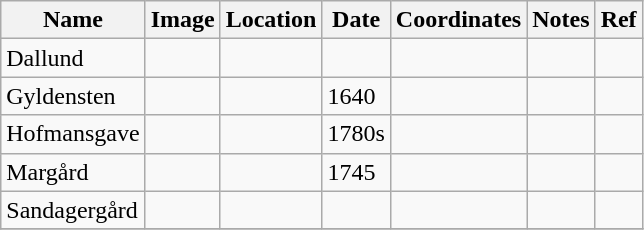<table class="wikitable sortable">
<tr>
<th>Name</th>
<th>Image</th>
<th>Location</th>
<th>Date</th>
<th>Coordinates</th>
<th>Notes</th>
<th>Ref</th>
</tr>
<tr>
<td>Dallund</td>
<td></td>
<td></td>
<td></td>
<td></td>
<td></td>
<td></td>
</tr>
<tr>
<td>Gyldensten</td>
<td></td>
<td></td>
<td>1640</td>
<td></td>
<td></td>
<td></td>
</tr>
<tr>
<td>Hofmansgave</td>
<td></td>
<td></td>
<td>1780s</td>
<td></td>
<td></td>
<td></td>
</tr>
<tr>
<td>Margård</td>
<td></td>
<td></td>
<td>1745</td>
<td></td>
<td></td>
<td></td>
</tr>
<tr>
<td>Sandagergård</td>
<td></td>
<td></td>
<td></td>
<td></td>
<td></td>
<td></td>
</tr>
<tr>
</tr>
</table>
